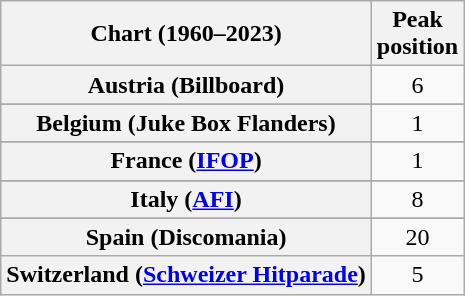<table class="wikitable sortable plainrowheaders" style="text-align:center">
<tr>
<th scope="col">Chart (1960–2023)</th>
<th scope="col">Peak<br>position</th>
</tr>
<tr>
<th scope="row">Austria (Billboard)</th>
<td style="text-align:center;">6</td>
</tr>
<tr>
</tr>
<tr>
<th scope="row">Belgium (Juke Box Flanders)</th>
<td style="text-align:center;">1</td>
</tr>
<tr>
</tr>
<tr>
<th scope="row">France (<a href='#'>IFOP</a>)</th>
<td>1</td>
</tr>
<tr>
</tr>
<tr>
<th scope="row">Italy (<a href='#'>AFI</a>)</th>
<td>8</td>
</tr>
<tr>
</tr>
<tr>
<th scope="row">Spain (Discomania)</th>
<td style="text-align:center;">20</td>
</tr>
<tr>
<th scope="row">Switzerland (<a href='#'>Schweizer Hitparade</a>)</th>
<td>5</td>
</tr>
</table>
